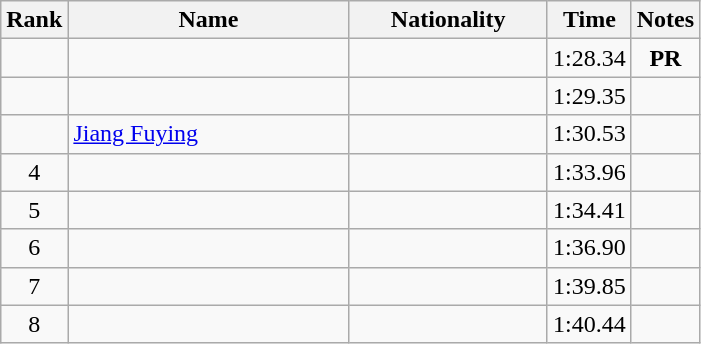<table class="wikitable sortable" style="text-align:center">
<tr>
<th>Rank</th>
<th style="width:180px">Name</th>
<th style="width:125px">Nationality</th>
<th>Time</th>
<th>Notes</th>
</tr>
<tr>
<td></td>
<td style="text-align:left;"></td>
<td style="text-align:left;"></td>
<td>1:28.34</td>
<td><strong>PR</strong></td>
</tr>
<tr>
<td></td>
<td style="text-align:left;"></td>
<td style="text-align:left;"></td>
<td>1:29.35</td>
<td></td>
</tr>
<tr>
<td></td>
<td style="text-align:left;"><a href='#'>Jiang Fuying</a></td>
<td style="text-align:left;"></td>
<td>1:30.53</td>
<td></td>
</tr>
<tr>
<td>4</td>
<td style="text-align:left;"></td>
<td style="text-align:left;"></td>
<td>1:33.96</td>
<td></td>
</tr>
<tr>
<td>5</td>
<td style="text-align:left;"></td>
<td style="text-align:left;"></td>
<td>1:34.41</td>
<td></td>
</tr>
<tr>
<td>6</td>
<td style="text-align:left;"></td>
<td style="text-align:left;"></td>
<td>1:36.90</td>
<td></td>
</tr>
<tr>
<td>7</td>
<td style="text-align:left;"></td>
<td style="text-align:left;"></td>
<td>1:39.85</td>
<td></td>
</tr>
<tr>
<td>8</td>
<td style="text-align:left;"></td>
<td style="text-align:left;"></td>
<td>1:40.44</td>
<td></td>
</tr>
</table>
